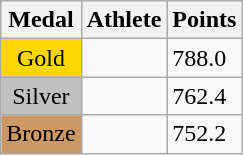<table class="wikitable">
<tr>
<th>Medal</th>
<th>Athlete</th>
<th>Points</th>
</tr>
<tr>
<td style="text-align:center;background-color:gold;">Gold</td>
<td></td>
<td>788.0</td>
</tr>
<tr>
<td style="text-align:center;background-color:silver;">Silver</td>
<td></td>
<td>762.4</td>
</tr>
<tr>
<td style="text-align:center;background-color:#CC9966;">Bronze</td>
<td></td>
<td>752.2</td>
</tr>
</table>
